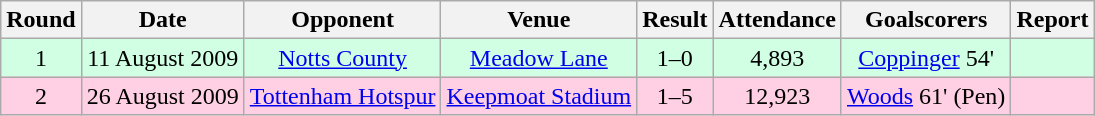<table class="wikitable" style="font-size:100%; text-align:center">
<tr>
<th>Round</th>
<th>Date</th>
<th>Opponent</th>
<th>Venue</th>
<th>Result</th>
<th>Attendance</th>
<th>Goalscorers</th>
<th>Report</th>
</tr>
<tr style="background-color: #d0ffe3;">
<td align="center">1</td>
<td>11 August 2009</td>
<td><a href='#'>Notts County</a></td>
<td><a href='#'>Meadow Lane</a></td>
<td>1–0</td>
<td>4,893</td>
<td><a href='#'>Coppinger</a> 54'</td>
<td></td>
</tr>
<tr style="background-color: #ffd0e3;">
<td align="center">2</td>
<td>26 August 2009</td>
<td><a href='#'>Tottenham Hotspur</a></td>
<td><a href='#'>Keepmoat Stadium</a></td>
<td>1–5</td>
<td>12,923</td>
<td><a href='#'>Woods</a> 61' (Pen)</td>
<td></td>
</tr>
</table>
